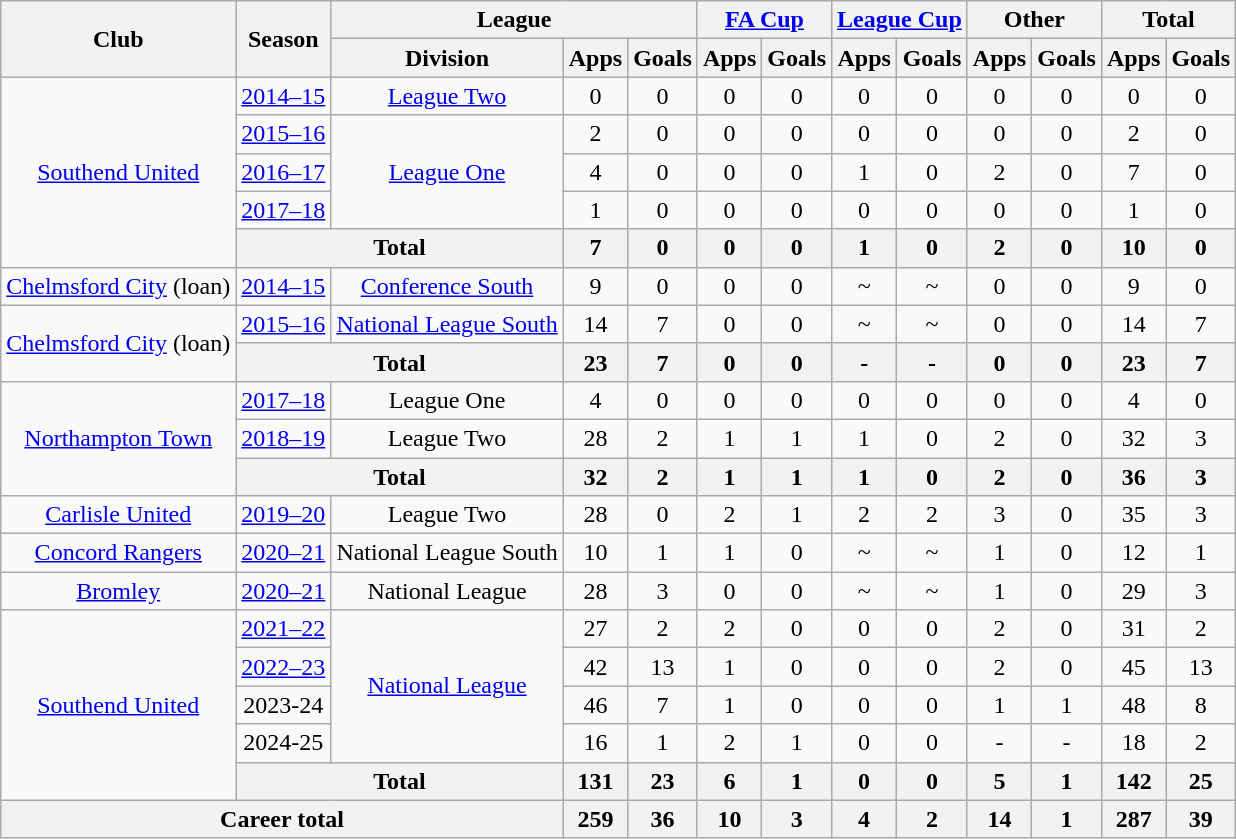<table class="wikitable" style="text-align:center">
<tr>
<th rowspan="2">Club</th>
<th rowspan="2">Season</th>
<th colspan="3">League</th>
<th colspan="2"><a href='#'>FA Cup</a></th>
<th colspan="2"><a href='#'>League Cup</a></th>
<th colspan="2">Other</th>
<th colspan="2">Total</th>
</tr>
<tr>
<th>Division</th>
<th>Apps</th>
<th>Goals</th>
<th>Apps</th>
<th>Goals</th>
<th>Apps</th>
<th>Goals</th>
<th>Apps</th>
<th>Goals</th>
<th>Apps</th>
<th>Goals</th>
</tr>
<tr>
<td rowspan="5"><a href='#'>Southend United</a></td>
<td><a href='#'>2014–15</a></td>
<td><a href='#'>League Two</a></td>
<td>0</td>
<td>0</td>
<td>0</td>
<td>0</td>
<td>0</td>
<td>0</td>
<td>0</td>
<td>0</td>
<td>0</td>
<td>0</td>
</tr>
<tr>
<td><a href='#'>2015–16</a></td>
<td rowspan="3"><a href='#'>League One</a></td>
<td>2</td>
<td>0</td>
<td>0</td>
<td>0</td>
<td>0</td>
<td>0</td>
<td>0</td>
<td>0</td>
<td>2</td>
<td>0</td>
</tr>
<tr>
<td><a href='#'>2016–17</a></td>
<td>4</td>
<td>0</td>
<td>0</td>
<td>0</td>
<td>1</td>
<td>0</td>
<td>2</td>
<td>0</td>
<td>7</td>
<td>0</td>
</tr>
<tr>
<td><a href='#'>2017–18</a></td>
<td>1</td>
<td>0</td>
<td>0</td>
<td>0</td>
<td>0</td>
<td>0</td>
<td>0</td>
<td>0</td>
<td>1</td>
<td>0</td>
</tr>
<tr>
<th colspan="2">Total</th>
<th>7</th>
<th>0</th>
<th>0</th>
<th>0</th>
<th>1</th>
<th>0</th>
<th>2</th>
<th>0</th>
<th>10</th>
<th>0</th>
</tr>
<tr>
<td><a href='#'>Chelmsford City</a> (loan)</td>
<td><a href='#'>2014–15</a></td>
<td><a href='#'>Conference South</a></td>
<td>9</td>
<td>0</td>
<td>0</td>
<td>0</td>
<td>~</td>
<td>~</td>
<td>0</td>
<td>0</td>
<td>9</td>
<td>0</td>
</tr>
<tr>
<td rowspan="2"><a href='#'>Chelmsford City</a> (loan)</td>
<td><a href='#'>2015–16</a></td>
<td><a href='#'>National League South</a></td>
<td>14</td>
<td>7</td>
<td>0</td>
<td>0</td>
<td>~</td>
<td>~</td>
<td>0</td>
<td>0</td>
<td>14</td>
<td>7</td>
</tr>
<tr>
<th colspan="2">Total</th>
<th>23</th>
<th>7</th>
<th>0</th>
<th>0</th>
<th>-</th>
<th>-</th>
<th>0</th>
<th>0</th>
<th>23</th>
<th>7</th>
</tr>
<tr>
<td rowspan="3"><a href='#'>Northampton Town</a></td>
<td><a href='#'>2017–18</a></td>
<td>League One</td>
<td>4</td>
<td>0</td>
<td>0</td>
<td>0</td>
<td>0</td>
<td>0</td>
<td>0</td>
<td>0</td>
<td>4</td>
<td>0</td>
</tr>
<tr>
<td><a href='#'>2018–19</a></td>
<td>League Two</td>
<td>28</td>
<td>2</td>
<td>1</td>
<td>1</td>
<td>1</td>
<td>0</td>
<td>2</td>
<td>0</td>
<td>32</td>
<td>3</td>
</tr>
<tr>
<th colspan="2">Total</th>
<th>32</th>
<th>2</th>
<th>1</th>
<th>1</th>
<th>1</th>
<th>0</th>
<th>2</th>
<th>0</th>
<th>36</th>
<th>3</th>
</tr>
<tr>
<td><a href='#'>Carlisle United</a></td>
<td><a href='#'>2019–20</a></td>
<td>League Two</td>
<td>28</td>
<td>0</td>
<td>2</td>
<td>1</td>
<td>2</td>
<td>2</td>
<td>3</td>
<td>0</td>
<td>35</td>
<td>3</td>
</tr>
<tr>
<td><a href='#'>Concord Rangers</a></td>
<td><a href='#'>2020–21</a></td>
<td>National League South</td>
<td>10</td>
<td>1</td>
<td>1</td>
<td>0</td>
<td>~</td>
<td>~</td>
<td>1</td>
<td>0</td>
<td>12</td>
<td>1</td>
</tr>
<tr>
<td><a href='#'>Bromley</a></td>
<td><a href='#'>2020–21</a></td>
<td>National League</td>
<td>28</td>
<td>3</td>
<td>0</td>
<td>0</td>
<td>~</td>
<td>~</td>
<td>1</td>
<td>0</td>
<td>29</td>
<td>3</td>
</tr>
<tr>
<td rowspan="5"><a href='#'>Southend United</a></td>
<td><a href='#'>2021–22</a></td>
<td rowspan="4"><a href='#'>National League</a></td>
<td>27</td>
<td>2</td>
<td>2</td>
<td>0</td>
<td>0</td>
<td>0</td>
<td>2</td>
<td>0</td>
<td>31</td>
<td>2</td>
</tr>
<tr>
<td><a href='#'>2022–23</a></td>
<td>42</td>
<td>13</td>
<td>1</td>
<td>0</td>
<td>0</td>
<td>0</td>
<td>2</td>
<td>0</td>
<td>45</td>
<td>13</td>
</tr>
<tr>
<td>2023-24</td>
<td>46</td>
<td>7</td>
<td>1</td>
<td>0</td>
<td>0</td>
<td>0</td>
<td>1</td>
<td>1</td>
<td>48</td>
<td>8</td>
</tr>
<tr>
<td>2024-25</td>
<td>16</td>
<td>1</td>
<td>2</td>
<td>1</td>
<td>0</td>
<td>0</td>
<td>-</td>
<td>-</td>
<td>18</td>
<td>2</td>
</tr>
<tr>
<th colspan="2">Total</th>
<th>131</th>
<th>23</th>
<th>6</th>
<th>1</th>
<th>0</th>
<th>0</th>
<th>5</th>
<th>1</th>
<th>142</th>
<th>25</th>
</tr>
<tr>
<th colspan="3">Career total</th>
<th>259</th>
<th>36</th>
<th>10</th>
<th>3</th>
<th>4</th>
<th>2</th>
<th>14</th>
<th>1</th>
<th>287</th>
<th>39</th>
</tr>
</table>
